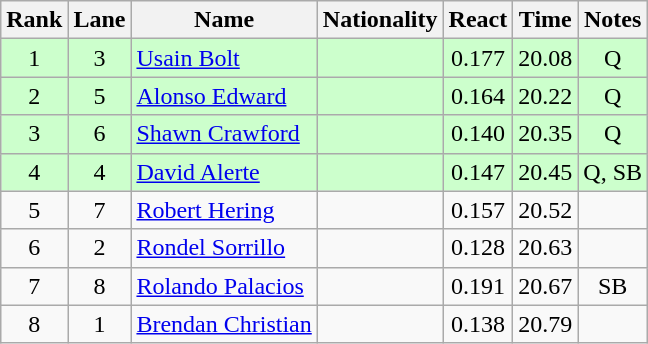<table class="wikitable sortable" style="text-align:center">
<tr>
<th>Rank</th>
<th>Lane</th>
<th>Name</th>
<th>Nationality</th>
<th>React</th>
<th>Time</th>
<th>Notes</th>
</tr>
<tr bgcolor=ccffcc>
<td>1</td>
<td>3</td>
<td align="left"><a href='#'>Usain Bolt</a></td>
<td align=left></td>
<td>0.177</td>
<td>20.08</td>
<td>Q</td>
</tr>
<tr bgcolor=ccffcc>
<td>2</td>
<td>5</td>
<td align="left"><a href='#'>Alonso Edward</a></td>
<td align=left></td>
<td>0.164</td>
<td>20.22</td>
<td>Q</td>
</tr>
<tr bgcolor=ccffcc>
<td>3</td>
<td>6</td>
<td align="left"><a href='#'>Shawn Crawford</a></td>
<td align=left></td>
<td>0.140</td>
<td>20.35</td>
<td>Q</td>
</tr>
<tr bgcolor=ccffcc>
<td>4</td>
<td>4</td>
<td align="left"><a href='#'>David Alerte</a></td>
<td align=left></td>
<td>0.147</td>
<td>20.45</td>
<td>Q, SB</td>
</tr>
<tr>
<td>5</td>
<td>7</td>
<td align="left"><a href='#'>Robert Hering</a></td>
<td align=left></td>
<td>0.157</td>
<td>20.52</td>
<td></td>
</tr>
<tr>
<td>6</td>
<td>2</td>
<td align="left"><a href='#'>Rondel Sorrillo</a></td>
<td align=left></td>
<td>0.128</td>
<td>20.63</td>
<td></td>
</tr>
<tr>
<td>7</td>
<td>8</td>
<td align="left"><a href='#'>Rolando Palacios</a></td>
<td align=left></td>
<td>0.191</td>
<td>20.67</td>
<td>SB</td>
</tr>
<tr>
<td>8</td>
<td>1</td>
<td align="left"><a href='#'>Brendan Christian</a></td>
<td align=left></td>
<td>0.138</td>
<td>20.79</td>
<td></td>
</tr>
</table>
